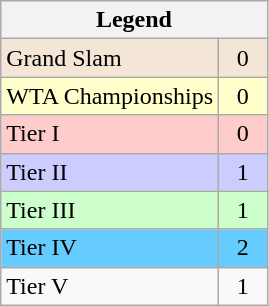<table class="wikitable sortable mw-collapsible mw-collapsed">
<tr>
<th colspan=2>Legend</th>
</tr>
<tr style="background:#f3e6d7;">
<td>Grand Slam</td>
<td width=25 align="center">0</td>
</tr>
<tr style="background:#ffc;">
<td>WTA Championships</td>
<td align="center">0</td>
</tr>
<tr style="background:#fcc;">
<td>Tier I</td>
<td align="center">0</td>
</tr>
<tr style="background:#ccf;">
<td>Tier II</td>
<td align="center">1</td>
</tr>
<tr style="background:#cfc;">
<td>Tier III</td>
<td align="center">1</td>
</tr>
<tr style="background:#6cf;">
<td>Tier IV</td>
<td align="center">2</td>
</tr>
<tr>
<td>Tier V</td>
<td width=10 align="center">1</td>
</tr>
</table>
